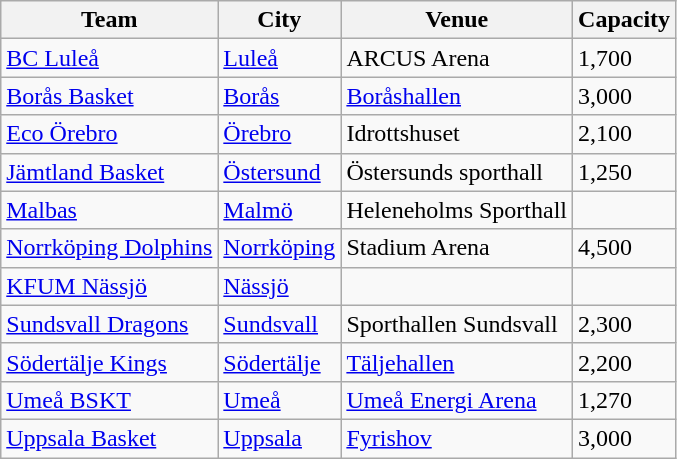<table class="wikitable sortable">
<tr>
<th>Team</th>
<th>City</th>
<th>Venue</th>
<th>Capacity</th>
</tr>
<tr>
<td><a href='#'>BC Luleå</a></td>
<td><a href='#'>Luleå</a></td>
<td>ARCUS Arena</td>
<td>1,700</td>
</tr>
<tr>
<td><a href='#'>Borås Basket</a></td>
<td><a href='#'>Borås</a></td>
<td><a href='#'>Boråshallen</a></td>
<td>3,000</td>
</tr>
<tr>
<td><a href='#'>Eco Örebro</a></td>
<td><a href='#'>Örebro</a></td>
<td>Idrottshuset</td>
<td>2,100</td>
</tr>
<tr>
<td><a href='#'>Jämtland Basket</a></td>
<td><a href='#'>Östersund</a></td>
<td>Östersunds sporthall</td>
<td>1,250</td>
</tr>
<tr>
<td><a href='#'>Malbas</a></td>
<td><a href='#'>Malmö</a></td>
<td>Heleneholms Sporthall</td>
<td></td>
</tr>
<tr>
<td><a href='#'>Norrköping Dolphins</a></td>
<td><a href='#'>Norrköping</a></td>
<td>Stadium Arena</td>
<td>4,500</td>
</tr>
<tr>
<td><a href='#'>KFUM Nässjö</a></td>
<td><a href='#'>Nässjö</a></td>
<td></td>
<td></td>
</tr>
<tr>
<td><a href='#'>Sundsvall Dragons</a></td>
<td><a href='#'>Sundsvall</a></td>
<td>Sporthallen Sundsvall</td>
<td>2,300</td>
</tr>
<tr>
<td><a href='#'>Södertälje Kings</a></td>
<td><a href='#'>Södertälje</a></td>
<td><a href='#'>Täljehallen</a></td>
<td>2,200</td>
</tr>
<tr>
<td><a href='#'>Umeå BSKT</a></td>
<td><a href='#'>Umeå</a></td>
<td><a href='#'>Umeå Energi Arena</a></td>
<td>1,270</td>
</tr>
<tr>
<td><a href='#'>Uppsala Basket</a></td>
<td><a href='#'>Uppsala</a></td>
<td><a href='#'>Fyrishov</a></td>
<td>3,000</td>
</tr>
</table>
